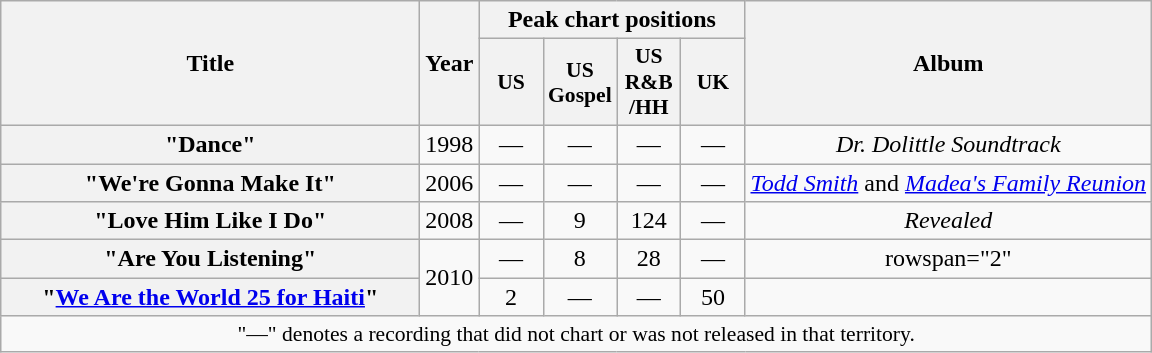<table class="wikitable plainrowheaders" style="text-align:center;">
<tr>
<th scope="col" rowspan="2" style="width:17em;">Title</th>
<th scope="col" rowspan="2">Year</th>
<th scope="col" colspan="4">Peak chart positions</th>
<th scope="col" rowspan="2">Album</th>
</tr>
<tr>
<th scope="col" style="width:2.5em;font-size:90%;">US<br></th>
<th scope="col" style="width:2.5em;font-size:90%;">US Gospel<br></th>
<th scope="col" style="width:2.5em;font-size:90%;">US R&B<br>/HH<br></th>
<th scope="col" style="width:2.5em;font-size:90%;">UK<br></th>
</tr>
<tr>
<th scope="row">"Dance"<br></th>
<td>1998</td>
<td>—</td>
<td>—</td>
<td>—</td>
<td>—</td>
<td><em>Dr. Dolittle Soundtrack</em></td>
</tr>
<tr>
<th scope="row">"We're Gonna Make It"<br></th>
<td>2006</td>
<td>—</td>
<td>—</td>
<td>—</td>
<td>—</td>
<td><em><a href='#'>Todd Smith</a></em> and <em><a href='#'>Madea's Family Reunion</a></em></td>
</tr>
<tr>
<th scope="row">"Love Him Like I Do"<br></th>
<td>2008</td>
<td>—</td>
<td>9</td>
<td>124</td>
<td>—</td>
<td><em>Revealed</em></td>
</tr>
<tr>
<th scope="row">"Are You Listening"<br></th>
<td rowspan="2">2010</td>
<td>—</td>
<td>8</td>
<td>28</td>
<td>—</td>
<td>rowspan="2" </td>
</tr>
<tr>
<th scope="row">"<a href='#'>We Are the World 25 for Haiti</a>"<br></th>
<td>2</td>
<td>—</td>
<td>—</td>
<td>50</td>
</tr>
<tr>
<td colspan="14" style="font-size:90%;">"—" denotes a recording that did not chart or was not released in that territory.</td>
</tr>
</table>
